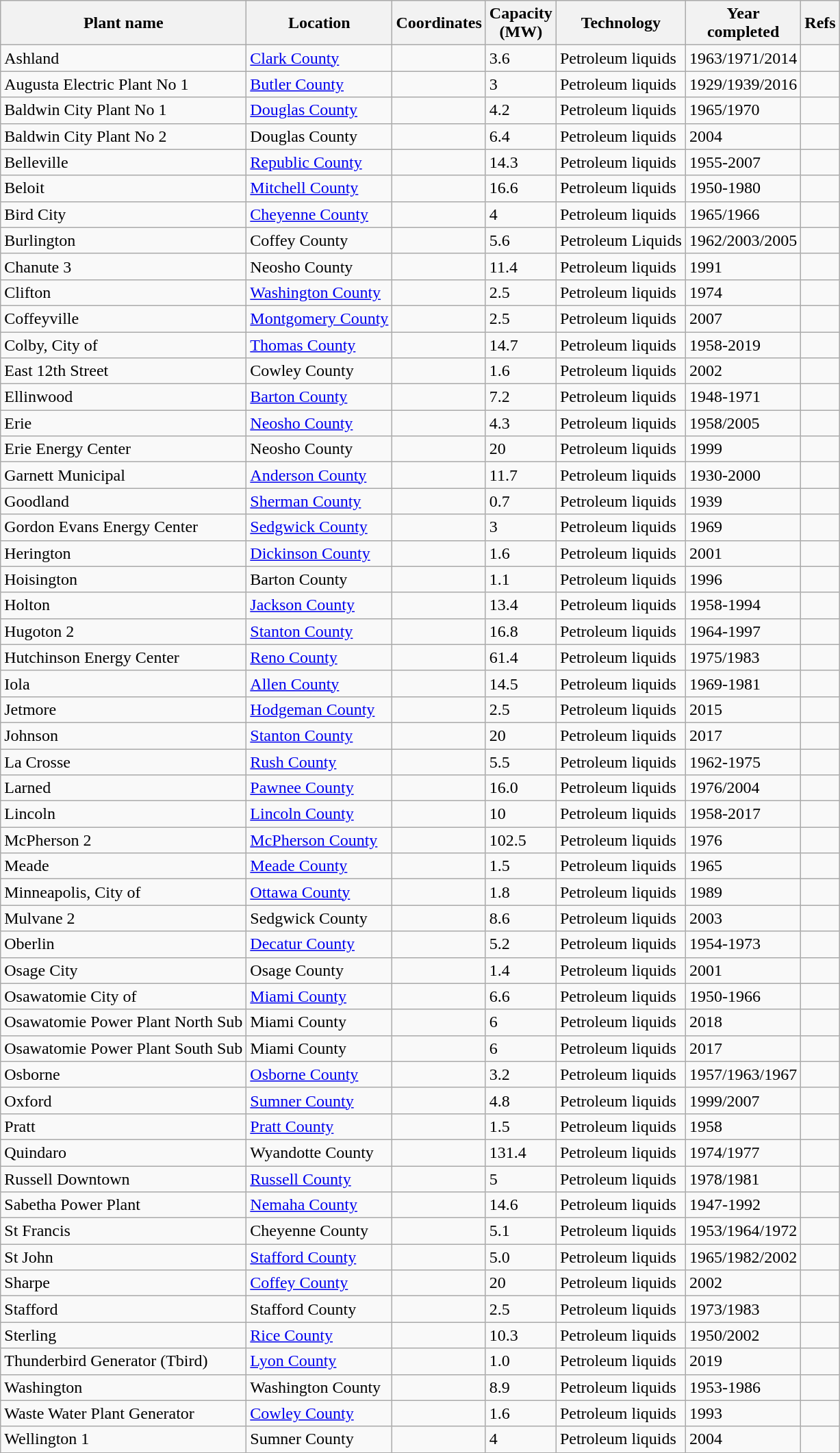<table class="wikitable sortable">
<tr>
<th>Plant name</th>
<th>Location</th>
<th>Coordinates</th>
<th>Capacity<br>(MW)</th>
<th>Technology</th>
<th>Year<br>completed</th>
<th>Refs</th>
</tr>
<tr>
<td>Ashland</td>
<td><a href='#'>Clark County</a></td>
<td></td>
<td>3.6</td>
<td>Petroleum liquids</td>
<td>1963/1971/2014</td>
<td></td>
</tr>
<tr>
<td>Augusta Electric Plant No 1</td>
<td><a href='#'>Butler County</a></td>
<td></td>
<td>3</td>
<td>Petroleum liquids</td>
<td>1929/1939/2016</td>
<td></td>
</tr>
<tr>
<td>Baldwin City Plant No 1</td>
<td><a href='#'>Douglas County</a></td>
<td></td>
<td>4.2</td>
<td>Petroleum liquids</td>
<td>1965/1970</td>
<td></td>
</tr>
<tr>
<td>Baldwin City Plant No 2</td>
<td>Douglas County</td>
<td></td>
<td>6.4</td>
<td>Petroleum liquids</td>
<td>2004</td>
<td></td>
</tr>
<tr>
<td>Belleville</td>
<td><a href='#'>Republic County</a></td>
<td></td>
<td>14.3</td>
<td>Petroleum liquids</td>
<td>1955-2007</td>
<td></td>
</tr>
<tr>
<td>Beloit</td>
<td><a href='#'>Mitchell County</a></td>
<td></td>
<td>16.6</td>
<td>Petroleum liquids</td>
<td>1950-1980</td>
<td></td>
</tr>
<tr>
<td>Bird City</td>
<td><a href='#'>Cheyenne County</a></td>
<td></td>
<td>4</td>
<td>Petroleum liquids</td>
<td>1965/1966</td>
<td></td>
</tr>
<tr>
<td>Burlington</td>
<td>Coffey County</td>
<td></td>
<td>5.6</td>
<td>Petroleum Liquids</td>
<td>1962/2003/2005</td>
<td></td>
</tr>
<tr>
<td>Chanute 3</td>
<td>Neosho County</td>
<td></td>
<td>11.4</td>
<td>Petroleum liquids</td>
<td>1991</td>
<td></td>
</tr>
<tr>
<td>Clifton</td>
<td><a href='#'>Washington County</a></td>
<td></td>
<td>2.5</td>
<td>Petroleum liquids</td>
<td>1974</td>
<td></td>
</tr>
<tr>
<td>Coffeyville</td>
<td><a href='#'>Montgomery County</a></td>
<td></td>
<td>2.5</td>
<td>Petroleum liquids</td>
<td>2007</td>
<td></td>
</tr>
<tr>
<td>Colby, City of</td>
<td><a href='#'>Thomas County</a></td>
<td></td>
<td>14.7</td>
<td>Petroleum liquids</td>
<td>1958-2019</td>
<td></td>
</tr>
<tr>
<td>East 12th Street</td>
<td>Cowley County</td>
<td></td>
<td>1.6</td>
<td>Petroleum liquids</td>
<td>2002</td>
<td></td>
</tr>
<tr>
<td>Ellinwood</td>
<td><a href='#'>Barton County</a></td>
<td></td>
<td>7.2</td>
<td>Petroleum liquids</td>
<td>1948-1971</td>
<td></td>
</tr>
<tr>
<td>Erie</td>
<td><a href='#'>Neosho County</a></td>
<td></td>
<td>4.3</td>
<td>Petroleum liquids</td>
<td>1958/2005</td>
<td></td>
</tr>
<tr>
<td>Erie Energy Center</td>
<td>Neosho County</td>
<td></td>
<td>20</td>
<td>Petroleum liquids</td>
<td>1999</td>
<td></td>
</tr>
<tr>
<td>Garnett Municipal</td>
<td><a href='#'>Anderson County</a></td>
<td></td>
<td>11.7</td>
<td>Petroleum liquids</td>
<td>1930-2000</td>
<td></td>
</tr>
<tr>
<td>Goodland</td>
<td><a href='#'>Sherman County</a></td>
<td></td>
<td>0.7</td>
<td>Petroleum liquids</td>
<td>1939</td>
<td></td>
</tr>
<tr>
<td>Gordon Evans Energy Center</td>
<td><a href='#'>Sedgwick County</a></td>
<td></td>
<td>3</td>
<td>Petroleum liquids</td>
<td>1969</td>
<td></td>
</tr>
<tr>
<td>Herington</td>
<td><a href='#'>Dickinson County</a></td>
<td></td>
<td>1.6</td>
<td>Petroleum liquids</td>
<td>2001</td>
<td></td>
</tr>
<tr>
<td>Hoisington</td>
<td>Barton County</td>
<td></td>
<td>1.1</td>
<td>Petroleum liquids</td>
<td>1996</td>
<td></td>
</tr>
<tr>
<td>Holton</td>
<td><a href='#'>Jackson County</a></td>
<td></td>
<td>13.4</td>
<td>Petroleum liquids</td>
<td>1958-1994</td>
<td></td>
</tr>
<tr>
<td>Hugoton 2</td>
<td><a href='#'>Stanton County</a></td>
<td></td>
<td>16.8</td>
<td>Petroleum liquids</td>
<td>1964-1997</td>
<td></td>
</tr>
<tr>
<td>Hutchinson Energy Center</td>
<td><a href='#'>Reno County</a></td>
<td></td>
<td>61.4</td>
<td>Petroleum liquids</td>
<td>1975/1983</td>
<td></td>
</tr>
<tr>
<td>Iola</td>
<td><a href='#'>Allen County</a></td>
<td></td>
<td>14.5</td>
<td>Petroleum liquids</td>
<td>1969-1981</td>
<td></td>
</tr>
<tr>
<td>Jetmore</td>
<td><a href='#'>Hodgeman County</a></td>
<td></td>
<td>2.5</td>
<td>Petroleum liquids</td>
<td>2015</td>
<td></td>
</tr>
<tr>
<td>Johnson</td>
<td><a href='#'>Stanton County</a></td>
<td></td>
<td>20</td>
<td>Petroleum liquids</td>
<td>2017</td>
<td></td>
</tr>
<tr>
<td>La Crosse</td>
<td><a href='#'>Rush County</a></td>
<td></td>
<td>5.5</td>
<td>Petroleum liquids</td>
<td>1962-1975</td>
<td></td>
</tr>
<tr>
<td>Larned</td>
<td><a href='#'>Pawnee County</a></td>
<td></td>
<td>16.0</td>
<td>Petroleum liquids</td>
<td>1976/2004</td>
<td></td>
</tr>
<tr>
<td>Lincoln</td>
<td><a href='#'>Lincoln County</a></td>
<td></td>
<td>10</td>
<td>Petroleum liquids</td>
<td>1958-2017</td>
<td></td>
</tr>
<tr>
<td>McPherson 2</td>
<td><a href='#'>McPherson County</a></td>
<td></td>
<td>102.5</td>
<td>Petroleum liquids</td>
<td>1976</td>
<td></td>
</tr>
<tr>
<td>Meade</td>
<td><a href='#'>Meade County</a></td>
<td></td>
<td>1.5</td>
<td>Petroleum liquids</td>
<td>1965</td>
<td></td>
</tr>
<tr>
<td>Minneapolis, City of</td>
<td><a href='#'>Ottawa County</a></td>
<td></td>
<td>1.8</td>
<td>Petroleum liquids</td>
<td>1989</td>
<td></td>
</tr>
<tr>
<td>Mulvane 2</td>
<td>Sedgwick County</td>
<td></td>
<td>8.6</td>
<td>Petroleum liquids</td>
<td>2003</td>
<td></td>
</tr>
<tr>
<td>Oberlin</td>
<td><a href='#'>Decatur County</a></td>
<td></td>
<td>5.2</td>
<td>Petroleum liquids</td>
<td>1954-1973</td>
<td></td>
</tr>
<tr>
<td>Osage City</td>
<td>Osage County</td>
<td></td>
<td>1.4</td>
<td>Petroleum liquids</td>
<td>2001</td>
<td></td>
</tr>
<tr>
<td>Osawatomie City of</td>
<td><a href='#'>Miami County</a></td>
<td></td>
<td>6.6</td>
<td>Petroleum liquids</td>
<td>1950-1966</td>
<td></td>
</tr>
<tr>
<td>Osawatomie Power Plant North Sub</td>
<td>Miami County</td>
<td></td>
<td>6</td>
<td>Petroleum liquids</td>
<td>2018</td>
<td></td>
</tr>
<tr>
<td>Osawatomie Power Plant South Sub</td>
<td>Miami County</td>
<td></td>
<td>6</td>
<td>Petroleum liquids</td>
<td>2017</td>
<td></td>
</tr>
<tr>
<td>Osborne</td>
<td><a href='#'>Osborne County</a></td>
<td></td>
<td>3.2</td>
<td>Petroleum liquids</td>
<td>1957/1963/1967</td>
<td></td>
</tr>
<tr>
<td>Oxford</td>
<td><a href='#'>Sumner County</a></td>
<td></td>
<td>4.8</td>
<td>Petroleum liquids</td>
<td>1999/2007</td>
<td></td>
</tr>
<tr>
<td>Pratt</td>
<td><a href='#'>Pratt County</a></td>
<td></td>
<td>1.5</td>
<td>Petroleum liquids</td>
<td>1958</td>
<td></td>
</tr>
<tr>
<td>Quindaro</td>
<td>Wyandotte County</td>
<td></td>
<td>131.4</td>
<td>Petroleum liquids</td>
<td>1974/1977</td>
<td></td>
</tr>
<tr>
<td>Russell Downtown</td>
<td><a href='#'>Russell County</a></td>
<td></td>
<td>5</td>
<td>Petroleum liquids</td>
<td>1978/1981</td>
<td></td>
</tr>
<tr>
<td>Sabetha Power Plant</td>
<td><a href='#'>Nemaha County</a></td>
<td></td>
<td>14.6</td>
<td>Petroleum liquids</td>
<td>1947-1992</td>
<td></td>
</tr>
<tr>
<td>St Francis</td>
<td>Cheyenne County</td>
<td></td>
<td>5.1</td>
<td>Petroleum liquids</td>
<td>1953/1964/1972</td>
<td></td>
</tr>
<tr>
<td>St John</td>
<td><a href='#'>Stafford County</a></td>
<td></td>
<td>5.0</td>
<td>Petroleum liquids</td>
<td>1965/1982/2002</td>
<td></td>
</tr>
<tr>
<td>Sharpe</td>
<td><a href='#'>Coffey County</a></td>
<td></td>
<td>20</td>
<td>Petroleum liquids</td>
<td>2002</td>
<td></td>
</tr>
<tr>
<td>Stafford</td>
<td>Stafford County</td>
<td></td>
<td>2.5</td>
<td>Petroleum liquids</td>
<td>1973/1983</td>
<td></td>
</tr>
<tr>
<td>Sterling</td>
<td><a href='#'>Rice County</a></td>
<td></td>
<td>10.3</td>
<td>Petroleum liquids</td>
<td>1950/2002</td>
<td></td>
</tr>
<tr>
<td>Thunderbird Generator (Tbird)</td>
<td><a href='#'>Lyon County</a></td>
<td></td>
<td>1.0</td>
<td>Petroleum liquids</td>
<td>2019</td>
<td></td>
</tr>
<tr>
<td>Washington</td>
<td>Washington County</td>
<td></td>
<td>8.9</td>
<td>Petroleum liquids</td>
<td>1953-1986</td>
<td></td>
</tr>
<tr>
<td>Waste Water Plant Generator</td>
<td><a href='#'>Cowley County</a></td>
<td></td>
<td>1.6</td>
<td>Petroleum liquids</td>
<td>1993</td>
<td></td>
</tr>
<tr>
<td>Wellington 1</td>
<td>Sumner County</td>
<td></td>
<td>4</td>
<td>Petroleum liquids</td>
<td>2004</td>
<td></td>
</tr>
<tr>
</tr>
</table>
